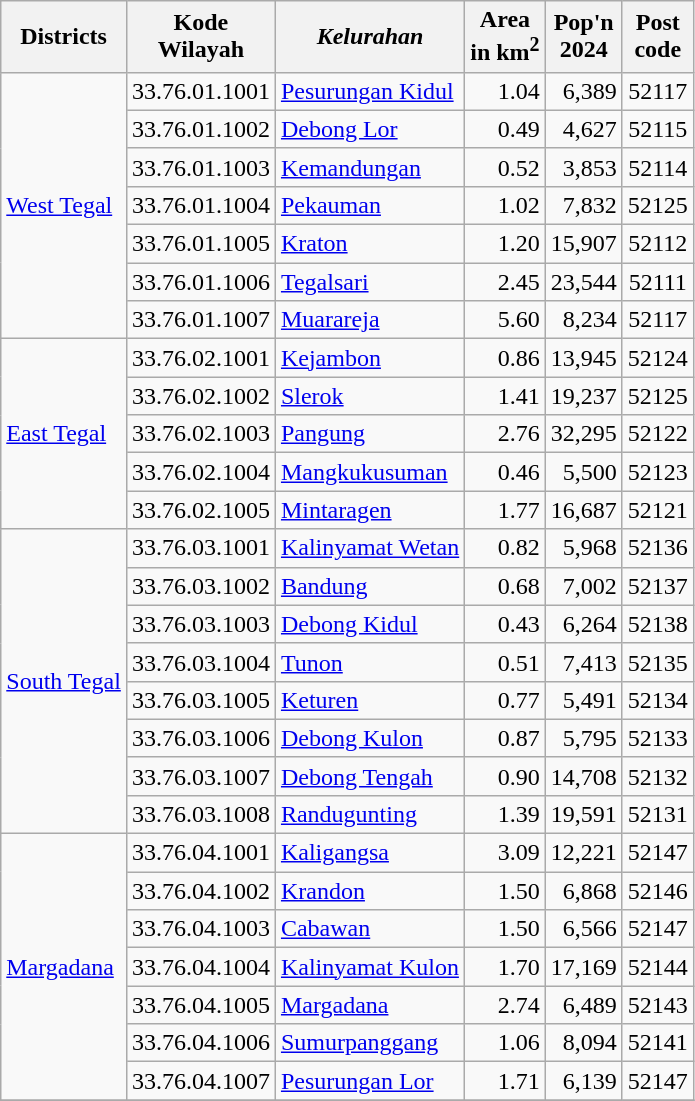<table class="wikitable">
<tr>
<th>Districts</th>
<th>Kode <br>Wilayah</th>
<th><em>Kelurahan</em></th>
<th>Area<br>in km<sup>2</sup></th>
<th>Pop'n<br>2024</th>
<th>Post<br>code</th>
</tr>
<tr>
<td rowspan="7"><a href='#'>West Tegal</a></td>
<td>33.76.01.1001</td>
<td><a href='#'>Pesurungan Kidul</a></td>
<td align ="right">1.04</td>
<td align ="right">6,389</td>
<td align ="center">52117</td>
</tr>
<tr>
<td>33.76.01.1002</td>
<td><a href='#'>Debong Lor</a></td>
<td align ="right">0.49</td>
<td align ="right">4,627</td>
<td align ="center">52115</td>
</tr>
<tr>
<td>33.76.01.1003</td>
<td><a href='#'>Kemandungan</a></td>
<td align ="right">0.52</td>
<td align ="right">3,853</td>
<td align ="center">52114</td>
</tr>
<tr>
<td>33.76.01.1004</td>
<td><a href='#'>Pekauman</a></td>
<td align ="right">1.02</td>
<td align ="right">7,832</td>
<td align ="center">52125</td>
</tr>
<tr>
<td>33.76.01.1005</td>
<td><a href='#'>Kraton</a></td>
<td align ="right">1.20</td>
<td align ="right">15,907</td>
<td align ="center">52112</td>
</tr>
<tr>
<td>33.76.01.1006</td>
<td><a href='#'>Tegalsari</a></td>
<td align ="right">2.45</td>
<td align ="right">23,544</td>
<td align ="center">52111</td>
</tr>
<tr>
<td>33.76.01.1007</td>
<td><a href='#'>Muarareja</a></td>
<td align ="right">5.60</td>
<td align ="right">8,234</td>
<td align ="center">52117</td>
</tr>
<tr>
<td rowspan="5"><a href='#'>East Tegal</a></td>
<td>33.76.02.1001</td>
<td><a href='#'>Kejambon</a></td>
<td align ="right">0.86</td>
<td align ="right">13,945</td>
<td align ="center">52124</td>
</tr>
<tr>
<td>33.76.02.1002</td>
<td><a href='#'>Slerok</a></td>
<td align ="right">1.41</td>
<td align ="right">19,237</td>
<td align ="center">52125</td>
</tr>
<tr>
<td>33.76.02.1003</td>
<td><a href='#'>Pangung</a></td>
<td align ="right">2.76</td>
<td align ="right">32,295</td>
<td align ="center">52122</td>
</tr>
<tr>
<td>33.76.02.1004</td>
<td><a href='#'>Mangkukusuman</a></td>
<td align ="right">0.46</td>
<td align ="right">5,500</td>
<td align ="center">52123</td>
</tr>
<tr>
<td>33.76.02.1005</td>
<td><a href='#'>Mintaragen</a></td>
<td align ="right">1.77</td>
<td align ="right">16,687</td>
<td align ="center">52121</td>
</tr>
<tr>
<td rowspan="8"><a href='#'>South Tegal</a></td>
<td>33.76.03.1001</td>
<td><a href='#'>Kalinyamat Wetan</a></td>
<td align ="right">0.82</td>
<td align ="right">5,968</td>
<td align ="center">52136</td>
</tr>
<tr>
<td>33.76.03.1002</td>
<td><a href='#'>Bandung</a></td>
<td align ="right">0.68</td>
<td align ="right">7,002</td>
<td align ="center">52137</td>
</tr>
<tr>
<td>33.76.03.1003</td>
<td><a href='#'>Debong Kidul</a></td>
<td align ="right">0.43</td>
<td align ="right">6,264</td>
<td align ="center">52138</td>
</tr>
<tr>
<td>33.76.03.1004</td>
<td><a href='#'>Tunon</a></td>
<td align ="right">0.51</td>
<td align ="right">7,413</td>
<td align ="center">52135</td>
</tr>
<tr>
<td>33.76.03.1005</td>
<td><a href='#'>Keturen</a></td>
<td align ="right">0.77</td>
<td align ="right">5,491</td>
<td align ="center">52134</td>
</tr>
<tr>
<td>33.76.03.1006</td>
<td><a href='#'>Debong Kulon</a></td>
<td align ="right">0.87</td>
<td align ="right">5,795</td>
<td align ="center">52133</td>
</tr>
<tr>
<td>33.76.03.1007</td>
<td><a href='#'>Debong Tengah</a></td>
<td align ="right">0.90</td>
<td align ="right">14,708</td>
<td align ="center">52132</td>
</tr>
<tr>
<td>33.76.03.1008</td>
<td><a href='#'>Randugunting</a></td>
<td align ="right">1.39</td>
<td align ="right">19,591</td>
<td align ="center">52131</td>
</tr>
<tr>
<td rowspan="7"><a href='#'>Margadana</a></td>
<td>33.76.04.1001</td>
<td><a href='#'>Kaligangsa</a></td>
<td align ="right">3.09</td>
<td align ="right">12,221</td>
<td align ="center">52147</td>
</tr>
<tr>
<td>33.76.04.1002</td>
<td><a href='#'>Krandon</a></td>
<td align ="right">1.50</td>
<td align ="right">6,868</td>
<td align ="center">52146</td>
</tr>
<tr>
<td>33.76.04.1003</td>
<td><a href='#'>Cabawan</a></td>
<td align ="right">1.50</td>
<td align ="right">6,566</td>
<td align ="center">52147</td>
</tr>
<tr>
<td>33.76.04.1004</td>
<td><a href='#'>Kalinyamat Kulon</a></td>
<td align ="right">1.70</td>
<td align ="right">17,169</td>
<td align ="center">52144</td>
</tr>
<tr>
<td>33.76.04.1005</td>
<td><a href='#'>Margadana</a></td>
<td align ="right">2.74</td>
<td align ="right">6,489</td>
<td align ="center">52143</td>
</tr>
<tr>
<td>33.76.04.1006</td>
<td><a href='#'>Sumurpanggang</a></td>
<td align ="right">1.06</td>
<td align ="right">8,094</td>
<td align ="center">52141</td>
</tr>
<tr>
<td>33.76.04.1007</td>
<td><a href='#'>Pesurungan Lor</a></td>
<td align ="right">1.71</td>
<td align ="right">6,139</td>
<td align ="center">52147</td>
</tr>
<tr>
</tr>
</table>
